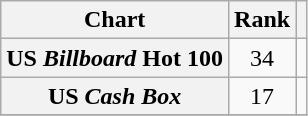<table class="wikitable sortable plainrowheaders" style="text-align:center;">
<tr>
<th scope="col">Chart</th>
<th scope="col">Rank</th>
<th scope="col" class="unsortable"></th>
</tr>
<tr>
<th scope="row">US <em>Billboard</em> Hot 100</th>
<td>34</td>
<td></td>
</tr>
<tr>
<th scope="row">US <em>Cash Box</em></th>
<td>17</td>
<td></td>
</tr>
<tr>
</tr>
</table>
